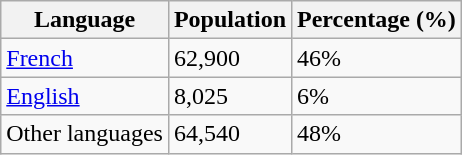<table class="wikitable">
<tr>
<th>Language</th>
<th>Population</th>
<th>Percentage (%)</th>
</tr>
<tr>
<td><a href='#'>French</a></td>
<td>62,900</td>
<td>46%</td>
</tr>
<tr>
<td><a href='#'>English</a></td>
<td>8,025</td>
<td>6%</td>
</tr>
<tr>
<td>Other languages</td>
<td>64,540</td>
<td>48%</td>
</tr>
</table>
